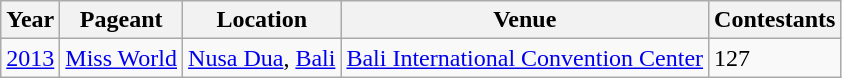<table class="wikitable">
<tr>
<th>Year</th>
<th>Pageant</th>
<th>Location</th>
<th>Venue</th>
<th>Contestants</th>
</tr>
<tr>
<td><a href='#'>2013</a></td>
<td><a href='#'>Miss World</a></td>
<td><a href='#'>Nusa Dua</a>, <a href='#'>Bali</a></td>
<td><a href='#'>Bali International Convention Center</a></td>
<td>127</td>
</tr>
</table>
